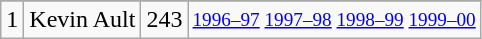<table class="wikitable">
<tr>
</tr>
<tr>
<td>1</td>
<td>Kevin Ault</td>
<td>243</td>
<td style="font-size:80%;"><a href='#'>1996–97</a> <a href='#'>1997–98</a> <a href='#'>1998–99</a> <a href='#'>1999–00</a></td>
</tr>
</table>
